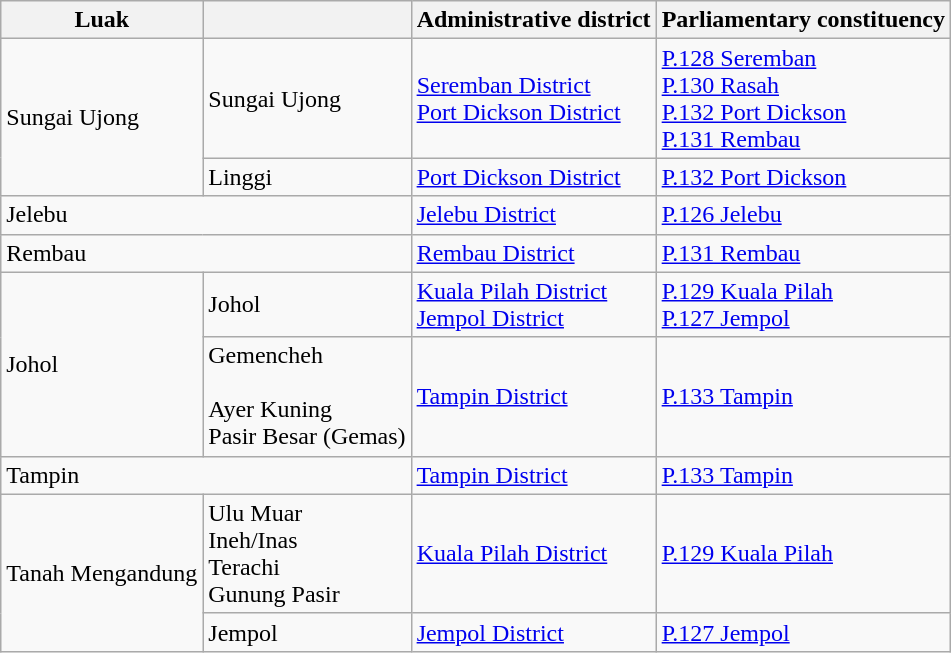<table class="wikitable">
<tr>
<th>Luak</th>
<th></th>
<th>Administrative district</th>
<th>Parliamentary constituency</th>
</tr>
<tr>
<td rowspan="2">Sungai Ujong</td>
<td>Sungai Ujong</td>
<td><a href='#'>Seremban District</a><br><a href='#'>Port Dickson District</a></td>
<td><a href='#'>P.128 Seremban</a><br><a href='#'>P.130 Rasah</a><br><a href='#'>P.132 Port Dickson</a><br><a href='#'>P.131 Rembau</a></td>
</tr>
<tr>
<td>Linggi</td>
<td><a href='#'>Port Dickson District</a></td>
<td><a href='#'>P.132 Port Dickson</a></td>
</tr>
<tr>
<td colspan="2">Jelebu</td>
<td><a href='#'>Jelebu District</a></td>
<td><a href='#'>P.126 Jelebu</a></td>
</tr>
<tr>
<td colspan="2">Rembau</td>
<td><a href='#'>Rembau District</a></td>
<td><a href='#'>P.131 Rembau</a></td>
</tr>
<tr>
<td rowspan="2">Johol</td>
<td>Johol</td>
<td><a href='#'>Kuala Pilah District</a><br><a href='#'>Jempol District</a></td>
<td><a href='#'>P.129 Kuala Pilah</a><br><a href='#'>P.127 Jempol</a></td>
</tr>
<tr>
<td>Gemencheh<br><br>Ayer Kuning<br>
Pasir Besar (Gemas)<br></td>
<td><a href='#'>Tampin District</a></td>
<td><a href='#'>P.133 Tampin</a></td>
</tr>
<tr>
<td colspan="2">Tampin</td>
<td><a href='#'>Tampin District</a></td>
<td><a href='#'>P.133 Tampin</a></td>
</tr>
<tr>
<td rowspan="2">Tanah Mengandung</td>
<td>Ulu Muar<br>Ineh/Inas<br>
Terachi<br>
Gunung Pasir<br></td>
<td><a href='#'>Kuala Pilah District</a></td>
<td><a href='#'>P.129 Kuala Pilah</a></td>
</tr>
<tr>
<td>Jempol</td>
<td><a href='#'>Jempol District</a></td>
<td><a href='#'>P.127 Jempol</a></td>
</tr>
</table>
